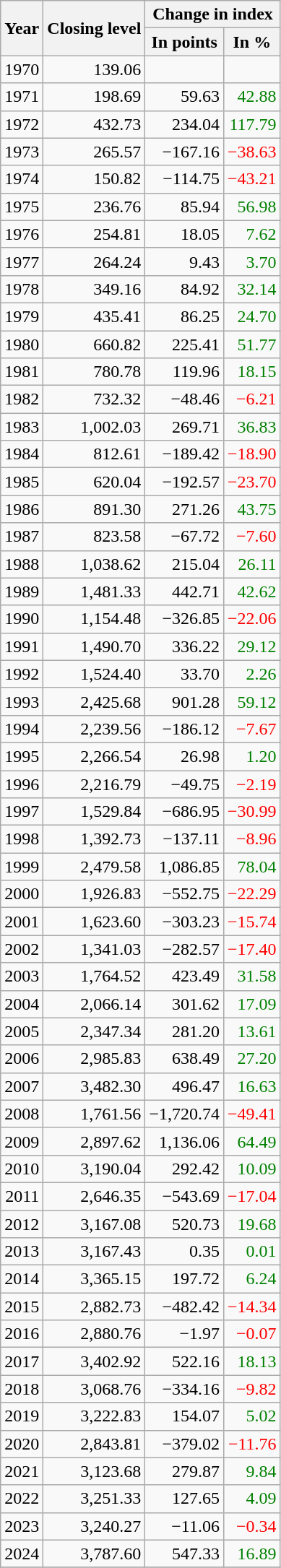<table class="wikitable sortable" style="text-align:right;">
<tr>
<th rowspan=2>Year</th>
<th rowspan=2>Closing level</th>
<th colspan=2>Change in index</th>
</tr>
<tr>
<th>In points</th>
<th>In %</th>
</tr>
<tr>
<td>1970</td>
<td>139.06</td>
<td></td>
<td></td>
</tr>
<tr>
<td>1971</td>
<td>198.69</td>
<td>59.63</td>
<td style="color:green">42.88</td>
</tr>
<tr>
<td>1972</td>
<td>432.73</td>
<td>234.04</td>
<td style="color:green">117.79</td>
</tr>
<tr>
<td>1973</td>
<td>265.57</td>
<td>−167.16</td>
<td style="color:red">−38.63</td>
</tr>
<tr>
<td>1974</td>
<td>150.82</td>
<td>−114.75</td>
<td style="color:red">−43.21</td>
</tr>
<tr>
<td>1975</td>
<td>236.76</td>
<td>85.94</td>
<td style="color:green">56.98</td>
</tr>
<tr>
<td>1976</td>
<td>254.81</td>
<td>18.05</td>
<td style="color:green">7.62</td>
</tr>
<tr>
<td>1977</td>
<td>264.24</td>
<td>9.43</td>
<td style="color:green">3.70</td>
</tr>
<tr>
<td>1978</td>
<td>349.16</td>
<td>84.92</td>
<td style="color:green">32.14</td>
</tr>
<tr>
<td>1979</td>
<td>435.41</td>
<td>86.25</td>
<td style="color:green">24.70</td>
</tr>
<tr>
<td>1980</td>
<td>660.82</td>
<td>225.41</td>
<td style="color:green">51.77</td>
</tr>
<tr>
<td>1981</td>
<td>780.78</td>
<td>119.96</td>
<td style="color:green">18.15</td>
</tr>
<tr>
<td>1982</td>
<td>732.32</td>
<td>−48.46</td>
<td style="color:red">−6.21</td>
</tr>
<tr>
<td>1983</td>
<td>1,002.03</td>
<td>269.71</td>
<td style="color:green">36.83</td>
</tr>
<tr>
<td>1984</td>
<td>812.61</td>
<td>−189.42</td>
<td style="color:red">−18.90</td>
</tr>
<tr>
<td>1985</td>
<td>620.04</td>
<td>−192.57</td>
<td style="color:red">−23.70</td>
</tr>
<tr>
<td>1986</td>
<td>891.30</td>
<td>271.26</td>
<td style="color:green">43.75</td>
</tr>
<tr>
<td>1987</td>
<td>823.58</td>
<td>−67.72</td>
<td style="color:red">−7.60</td>
</tr>
<tr>
<td>1988</td>
<td>1,038.62</td>
<td>215.04</td>
<td style="color:green">26.11</td>
</tr>
<tr>
<td>1989</td>
<td>1,481.33</td>
<td>442.71</td>
<td style="color:green">42.62</td>
</tr>
<tr>
<td>1990</td>
<td>1,154.48</td>
<td>−326.85</td>
<td style="color:red">−22.06</td>
</tr>
<tr>
<td>1991</td>
<td>1,490.70</td>
<td>336.22</td>
<td style="color:green">29.12</td>
</tr>
<tr>
<td>1992</td>
<td>1,524.40</td>
<td>33.70</td>
<td style="color:green">2.26</td>
</tr>
<tr>
<td>1993</td>
<td>2,425.68</td>
<td>901.28</td>
<td style="color:green">59.12</td>
</tr>
<tr>
<td>1994</td>
<td>2,239.56</td>
<td>−186.12</td>
<td style="color:red">−7.67</td>
</tr>
<tr>
<td>1995</td>
<td>2,266.54</td>
<td>26.98</td>
<td style="color:green">1.20</td>
</tr>
<tr>
<td>1996</td>
<td>2,216.79</td>
<td>−49.75</td>
<td style="color:red">−2.19</td>
</tr>
<tr>
<td>1997</td>
<td>1,529.84</td>
<td>−686.95</td>
<td style="color:red">−30.99</td>
</tr>
<tr>
<td>1998</td>
<td>1,392.73</td>
<td>−137.11</td>
<td style="color:red">−8.96</td>
</tr>
<tr>
<td>1999</td>
<td>2,479.58</td>
<td>1,086.85</td>
<td style="color:green">78.04</td>
</tr>
<tr>
<td>2000</td>
<td>1,926.83</td>
<td>−552.75</td>
<td style="color:red">−22.29</td>
</tr>
<tr>
<td>2001</td>
<td>1,623.60</td>
<td>−303.23</td>
<td style="color:red">−15.74</td>
</tr>
<tr>
<td>2002</td>
<td>1,341.03</td>
<td>−282.57</td>
<td style="color:red">−17.40</td>
</tr>
<tr>
<td>2003</td>
<td>1,764.52</td>
<td>423.49</td>
<td style="color:green">31.58</td>
</tr>
<tr>
<td>2004</td>
<td>2,066.14</td>
<td>301.62</td>
<td style="color:green">17.09</td>
</tr>
<tr>
<td>2005</td>
<td>2,347.34</td>
<td>281.20</td>
<td style="color:green">13.61</td>
</tr>
<tr>
<td>2006</td>
<td>2,985.83</td>
<td>638.49</td>
<td style="color:green">27.20</td>
</tr>
<tr>
<td>2007</td>
<td>3,482.30</td>
<td>496.47</td>
<td style="color:green">16.63</td>
</tr>
<tr>
<td>2008</td>
<td>1,761.56</td>
<td>−1,720.74</td>
<td style="color:red">−49.41</td>
</tr>
<tr>
<td>2009</td>
<td>2,897.62</td>
<td>1,136.06</td>
<td style="color:green">64.49</td>
</tr>
<tr>
<td>2010</td>
<td>3,190.04</td>
<td>292.42</td>
<td style="color:green">10.09</td>
</tr>
<tr>
<td>2011</td>
<td>2,646.35</td>
<td>−543.69</td>
<td style="color:red">−17.04</td>
</tr>
<tr>
<td>2012</td>
<td>3,167.08</td>
<td>520.73</td>
<td style="color:green">19.68</td>
</tr>
<tr>
<td>2013</td>
<td>3,167.43</td>
<td>0.35</td>
<td style="color:green">0.01</td>
</tr>
<tr>
<td>2014</td>
<td>3,365.15</td>
<td>197.72</td>
<td style="color:green">6.24</td>
</tr>
<tr>
<td>2015</td>
<td>2,882.73</td>
<td>−482.42</td>
<td style="color:red">−14.34</td>
</tr>
<tr>
<td>2016</td>
<td>2,880.76</td>
<td>−1.97</td>
<td style="color:red">−0.07</td>
</tr>
<tr>
<td>2017</td>
<td>3,402.92</td>
<td>522.16</td>
<td style="color:green">18.13</td>
</tr>
<tr>
<td>2018</td>
<td>3,068.76</td>
<td>−334.16</td>
<td style="color:red">−9.82</td>
</tr>
<tr>
<td>2019</td>
<td>3,222.83</td>
<td>154.07</td>
<td style="color:green">5.02</td>
</tr>
<tr>
<td>2020</td>
<td>2,843.81</td>
<td>−379.02</td>
<td style="color:red">−11.76</td>
</tr>
<tr>
<td>2021</td>
<td>3,123.68</td>
<td>279.87</td>
<td style="color:green">9.84</td>
</tr>
<tr>
<td>2022</td>
<td>3,251.33</td>
<td>127.65</td>
<td style="color:green">4.09</td>
</tr>
<tr>
<td>2023</td>
<td>3,240.27</td>
<td>−11.06</td>
<td style="color:red">−0.34</td>
</tr>
<tr>
<td>2024</td>
<td>3,787.60</td>
<td>547.33</td>
<td style="color:green">16.89</td>
</tr>
<tr>
</tr>
</table>
